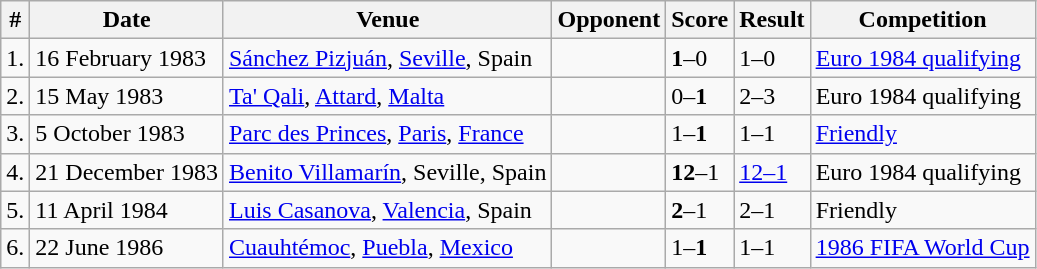<table class="wikitable" style="font-size:100%">
<tr>
<th>#</th>
<th>Date</th>
<th>Venue</th>
<th>Opponent</th>
<th>Score</th>
<th>Result</th>
<th>Competition</th>
</tr>
<tr>
<td>1.</td>
<td>16 February 1983</td>
<td><a href='#'>Sánchez Pizjuán</a>, <a href='#'>Seville</a>, Spain</td>
<td></td>
<td><strong>1</strong>–0</td>
<td>1–0</td>
<td><a href='#'>Euro 1984 qualifying</a></td>
</tr>
<tr>
<td>2.</td>
<td>15 May 1983</td>
<td><a href='#'>Ta' Qali</a>, <a href='#'>Attard</a>, <a href='#'>Malta</a></td>
<td></td>
<td>0–<strong>1</strong></td>
<td>2–3</td>
<td>Euro 1984 qualifying</td>
</tr>
<tr>
<td>3.</td>
<td>5 October 1983</td>
<td><a href='#'>Parc des Princes</a>, <a href='#'>Paris</a>, <a href='#'>France</a></td>
<td></td>
<td>1–<strong>1</strong></td>
<td>1–1</td>
<td><a href='#'>Friendly</a></td>
</tr>
<tr>
<td>4.</td>
<td>21 December 1983</td>
<td><a href='#'>Benito Villamarín</a>, Seville, Spain</td>
<td></td>
<td><strong>12</strong>–1</td>
<td><a href='#'>12–1</a></td>
<td>Euro 1984 qualifying</td>
</tr>
<tr>
<td>5.</td>
<td>11 April 1984</td>
<td><a href='#'>Luis Casanova</a>, <a href='#'>Valencia</a>, Spain</td>
<td></td>
<td><strong>2</strong>–1</td>
<td>2–1</td>
<td>Friendly</td>
</tr>
<tr>
<td>6.</td>
<td>22 June 1986</td>
<td><a href='#'>Cuauhtémoc</a>, <a href='#'>Puebla</a>, <a href='#'>Mexico</a></td>
<td></td>
<td>1–<strong>1</strong></td>
<td>1–1</td>
<td><a href='#'>1986 FIFA World Cup</a></td>
</tr>
</table>
